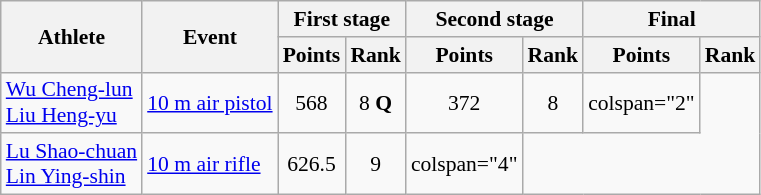<table class="wikitable" style="font-size:90%; text-align:center">
<tr>
<th rowspan="2">Athlete</th>
<th rowspan="2">Event</th>
<th colspan="2">First stage</th>
<th colspan="2">Second stage</th>
<th colspan="2">Final</th>
</tr>
<tr>
<th>Points</th>
<th>Rank</th>
<th>Points</th>
<th>Rank</th>
<th>Points</th>
<th>Rank</th>
</tr>
<tr>
<td align="left"><a href='#'>Wu Cheng-lun</a><br><a href='#'>Liu Heng-yu</a></td>
<td align="left"><a href='#'>10 m air pistol</a></td>
<td>568</td>
<td>8 <strong>Q</strong></td>
<td>372</td>
<td>8</td>
<td>colspan="2" </td>
</tr>
<tr>
<td align="left"><a href='#'>Lu Shao-chuan</a><br><a href='#'>Lin Ying-shin</a></td>
<td align="left"><a href='#'>10 m air rifle</a></td>
<td>626.5</td>
<td>9</td>
<td>colspan="4" </td>
</tr>
</table>
